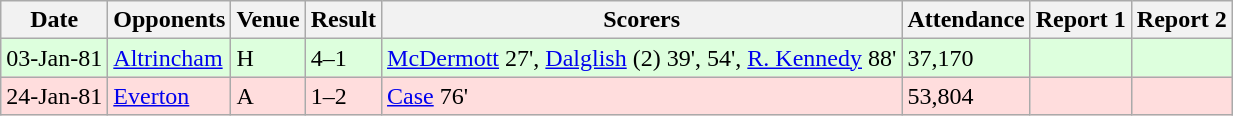<table class=wikitable>
<tr>
<th>Date</th>
<th>Opponents</th>
<th>Venue</th>
<th>Result</th>
<th>Scorers</th>
<th>Attendance</th>
<th>Report 1</th>
<th>Report 2</th>
</tr>
<tr bgcolor="#ddffdd">
<td>03-Jan-81</td>
<td><a href='#'>Altrincham</a></td>
<td>H</td>
<td>4–1</td>
<td><a href='#'>McDermott</a> 27', <a href='#'>Dalglish</a> (2) 39', 54', <a href='#'>R. Kennedy</a> 88'</td>
<td>37,170</td>
<td></td>
<td></td>
</tr>
<tr bgcolor="#ffdddd">
<td>24-Jan-81</td>
<td><a href='#'>Everton</a></td>
<td>A</td>
<td>1–2</td>
<td><a href='#'>Case</a> 76'</td>
<td>53,804</td>
<td></td>
<td></td>
</tr>
</table>
